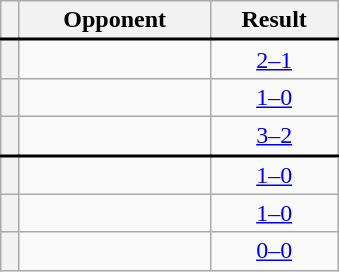<table class="wikitable plainrowheaders" style="text-align:center;margin-left:1em;float:right;clear:right;min-width:226px">
<tr>
<th scope="col"></th>
<th scope="col">Opponent</th>
<th scope="col">Result</th>
</tr>
<tr style="border-top:2px solid black">
<th scope="row" style="text-align:center"></th>
<td align="left"></td>
<td><a href='#'>2–1</a></td>
</tr>
<tr>
<th scope="row" style="text-align:center"></th>
<td align="left"></td>
<td><a href='#'>1–0</a></td>
</tr>
<tr>
<th scope="row" style="text-align:center"></th>
<td align="left"></td>
<td><a href='#'>3–2</a></td>
</tr>
<tr style="border-top:2px solid black">
<th scope="row" style="text-align:center"></th>
<td align="left"></td>
<td><a href='#'>1–0</a> </td>
</tr>
<tr>
<th scope="row" style="text-align:center"></th>
<td align="left"></td>
<td><a href='#'>1–0</a></td>
</tr>
<tr>
<th scope="row" style="text-align:center"></th>
<td align="left"></td>
<td><a href='#'>0–0</a>  </td>
</tr>
</table>
